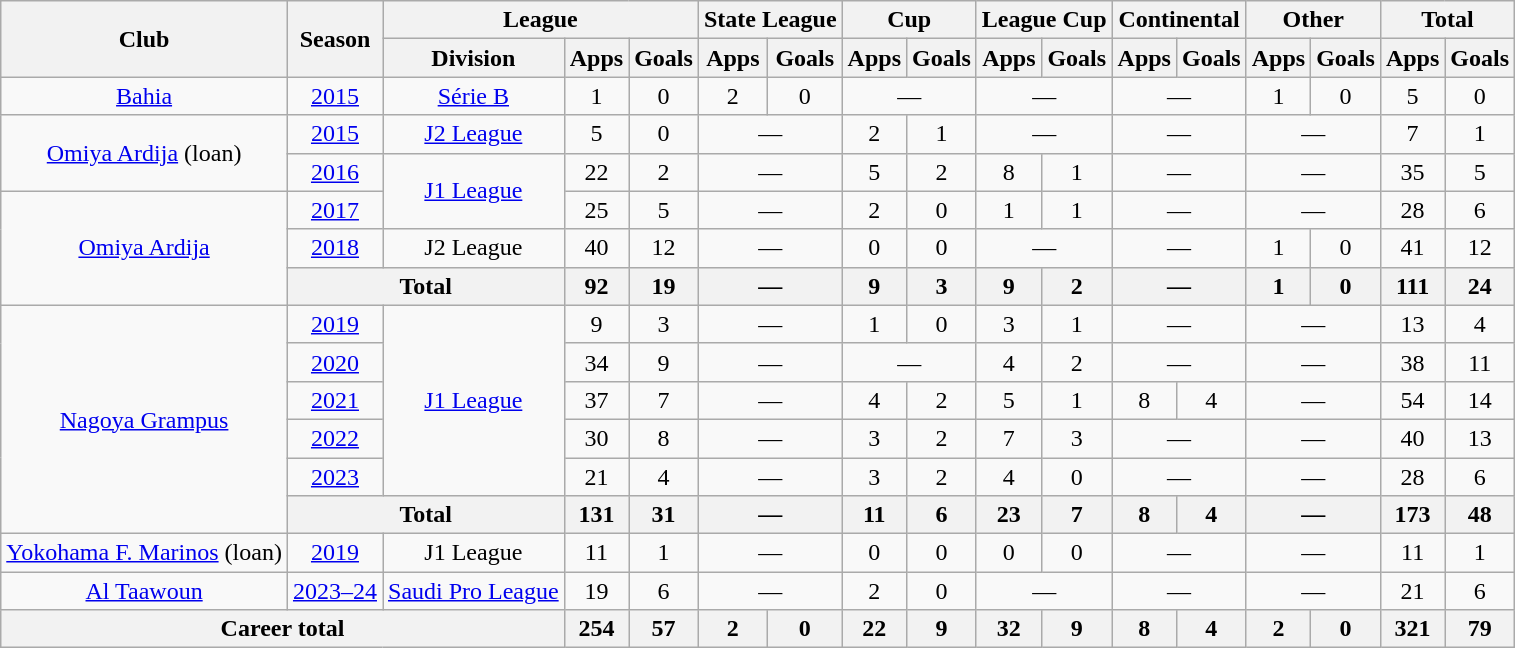<table class="wikitable" style="text-align:center;">
<tr>
<th rowspan=2>Club</th>
<th rowspan=2>Season</th>
<th colspan=3>League</th>
<th colspan=2>State League</th>
<th colspan=2>Cup</th>
<th colspan=2>League Cup</th>
<th colspan=2>Continental</th>
<th colspan=2>Other</th>
<th colspan=2>Total</th>
</tr>
<tr>
<th>Division</th>
<th>Apps</th>
<th>Goals</th>
<th>Apps</th>
<th>Goals</th>
<th>Apps</th>
<th>Goals</th>
<th>Apps</th>
<th>Goals</th>
<th>Apps</th>
<th>Goals</th>
<th>Apps</th>
<th>Goals</th>
<th>Apps</th>
<th>Goals</th>
</tr>
<tr>
<td><a href='#'>Bahia</a></td>
<td><a href='#'>2015</a></td>
<td><a href='#'>Série B</a></td>
<td>1</td>
<td>0</td>
<td>2</td>
<td>0</td>
<td colspan="2">—</td>
<td colspan="2">—</td>
<td colspan="2">—</td>
<td>1</td>
<td>0</td>
<td>5</td>
<td>0</td>
</tr>
<tr>
<td rowspan="2"><a href='#'>Omiya Ardija</a> (loan)</td>
<td><a href='#'>2015</a></td>
<td><a href='#'>J2 League</a></td>
<td>5</td>
<td>0</td>
<td colspan="2">—</td>
<td>2</td>
<td>1</td>
<td colspan="2">—</td>
<td colspan="2">—</td>
<td colspan="2">—</td>
<td>7</td>
<td>1</td>
</tr>
<tr>
<td><a href='#'>2016</a></td>
<td rowspan="2"><a href='#'>J1 League</a></td>
<td>22</td>
<td>2</td>
<td colspan="2">—</td>
<td>5</td>
<td>2</td>
<td>8</td>
<td>1</td>
<td colspan="2">—</td>
<td colspan="2">—</td>
<td>35</td>
<td>5</td>
</tr>
<tr>
<td rowspan="3"><a href='#'>Omiya Ardija</a></td>
<td><a href='#'>2017</a></td>
<td>25</td>
<td>5</td>
<td colspan="2">—</td>
<td>2</td>
<td>0</td>
<td>1</td>
<td>1</td>
<td colspan="2">—</td>
<td colspan="2">—</td>
<td>28</td>
<td>6</td>
</tr>
<tr>
<td><a href='#'>2018</a></td>
<td>J2 League</td>
<td>40</td>
<td>12</td>
<td colspan="2">—</td>
<td>0</td>
<td>0</td>
<td colspan="2">—</td>
<td colspan="2">—</td>
<td>1</td>
<td>0</td>
<td>41</td>
<td>12</td>
</tr>
<tr>
<th colspan=2>Total</th>
<th>92</th>
<th>19</th>
<th colspan="2">—</th>
<th>9</th>
<th>3</th>
<th>9</th>
<th>2</th>
<th colspan="2">—</th>
<th>1</th>
<th>0</th>
<th>111</th>
<th>24</th>
</tr>
<tr>
<td rowspan="6"><a href='#'>Nagoya Grampus</a></td>
<td><a href='#'>2019</a></td>
<td rowspan="5"><a href='#'>J1 League</a></td>
<td>9</td>
<td>3</td>
<td colspan="2">—</td>
<td>1</td>
<td>0</td>
<td>3</td>
<td>1</td>
<td colspan="2">—</td>
<td colspan="2">—</td>
<td>13</td>
<td>4</td>
</tr>
<tr>
<td><a href='#'>2020</a></td>
<td>34</td>
<td>9</td>
<td colspan="2">—</td>
<td colspan="2">—</td>
<td>4</td>
<td>2</td>
<td colspan="2">—</td>
<td colspan="2">—</td>
<td>38</td>
<td>11</td>
</tr>
<tr>
<td><a href='#'>2021</a></td>
<td>37</td>
<td>7</td>
<td colspan="2">—</td>
<td>4</td>
<td>2</td>
<td>5</td>
<td>1</td>
<td>8</td>
<td>4</td>
<td colspan="2">—</td>
<td>54</td>
<td>14</td>
</tr>
<tr>
<td><a href='#'>2022</a></td>
<td>30</td>
<td>8</td>
<td colspan="2">—</td>
<td>3</td>
<td>2</td>
<td>7</td>
<td>3</td>
<td colspan="2">—</td>
<td colspan="2">—</td>
<td>40</td>
<td>13</td>
</tr>
<tr>
<td><a href='#'>2023</a></td>
<td>21</td>
<td>4</td>
<td colspan="2">—</td>
<td>3</td>
<td>2</td>
<td>4</td>
<td>0</td>
<td colspan="2">—</td>
<td colspan="2">—</td>
<td>28</td>
<td>6</td>
</tr>
<tr>
<th colspan=2>Total</th>
<th>131</th>
<th>31</th>
<th colspan="2">—</th>
<th>11</th>
<th>6</th>
<th>23</th>
<th>7</th>
<th>8</th>
<th>4</th>
<th colspan="2">—</th>
<th>173</th>
<th>48</th>
</tr>
<tr>
<td><a href='#'>Yokohama F. Marinos</a> (loan)</td>
<td><a href='#'>2019</a></td>
<td>J1 League</td>
<td>11</td>
<td>1</td>
<td colspan="2">—</td>
<td>0</td>
<td>0</td>
<td>0</td>
<td>0</td>
<td colspan="2">—</td>
<td colspan="2">—</td>
<td>11</td>
<td>1</td>
</tr>
<tr>
<td><a href='#'>Al Taawoun</a></td>
<td><a href='#'>2023–24</a></td>
<td><a href='#'>Saudi Pro League</a></td>
<td>19</td>
<td>6</td>
<td colspan="2">—</td>
<td>2</td>
<td>0</td>
<td colspan="2">—</td>
<td colspan="2">—</td>
<td colspan="2">—</td>
<td>21</td>
<td>6</td>
</tr>
<tr>
<th colspan=3>Career total</th>
<th>254</th>
<th>57</th>
<th>2</th>
<th>0</th>
<th>22</th>
<th>9</th>
<th>32</th>
<th>9</th>
<th>8</th>
<th>4</th>
<th>2</th>
<th>0</th>
<th>321</th>
<th>79</th>
</tr>
</table>
